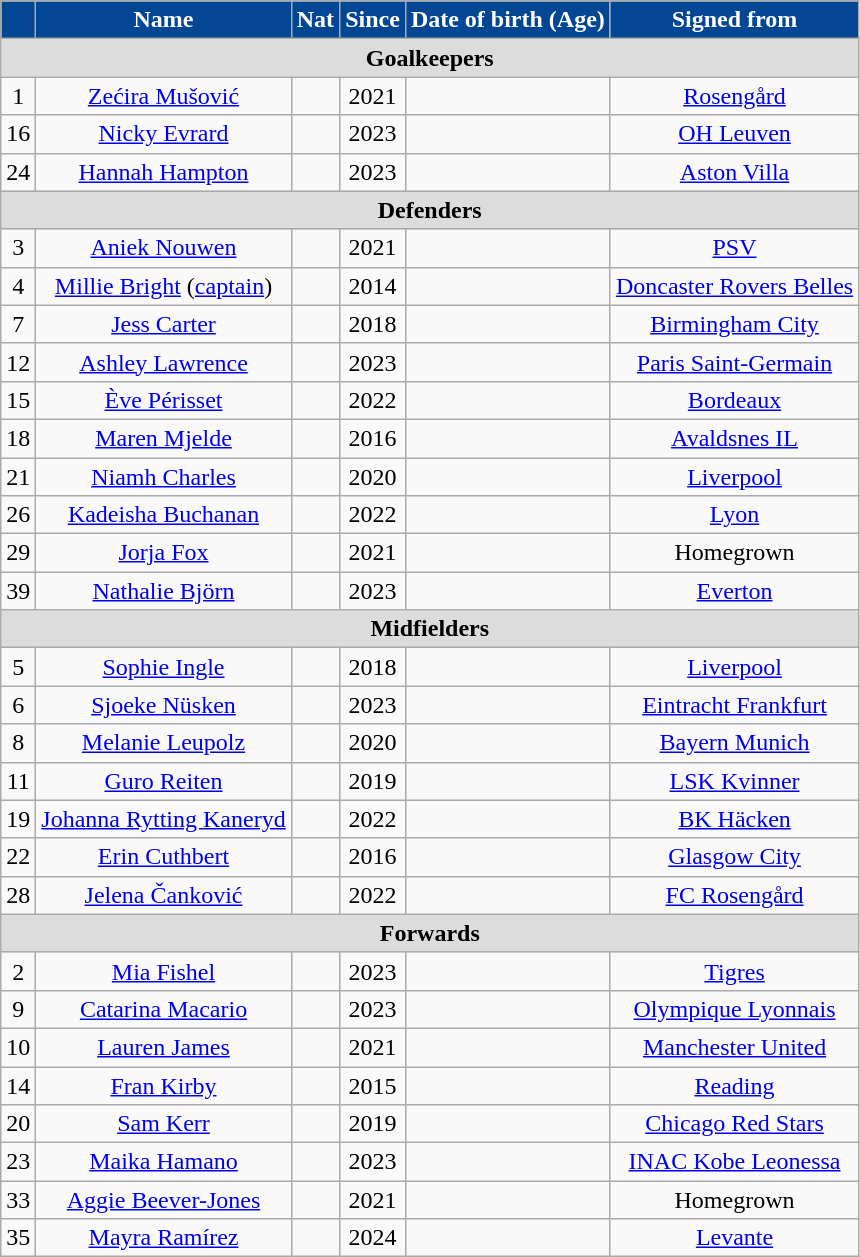<table class="wikitable" style="text-align:center;">
<tr>
<th style="background:#034694; color:white; text-align:center;"></th>
<th style="background:#034694; color:white; text-align:center;">Name</th>
<th style="background:#034694; color:white; text-align:center;">Nat</th>
<th style="background:#034694; color:white; text-align:center;">Since</th>
<th style="background:#034694; color:white; text-align:center;">Date of birth (Age)</th>
<th style="background:#034694; color:white; text-align:center;">Signed from</th>
</tr>
<tr>
<th colspan="6" style="background:#dcdcdc; text-align:center;">Goalkeepers</th>
</tr>
<tr>
<td>1</td>
<td><a href='#'>Zećira Mušović</a></td>
<td></td>
<td>2021</td>
<td></td>
<td> <a href='#'>Rosengård</a></td>
</tr>
<tr>
<td>16</td>
<td><a href='#'>Nicky Evrard</a></td>
<td></td>
<td>2023</td>
<td></td>
<td> <a href='#'>OH Leuven</a></td>
</tr>
<tr>
<td>24</td>
<td><a href='#'>Hannah Hampton</a></td>
<td></td>
<td>2023</td>
<td></td>
<td> <a href='#'>Aston Villa</a></td>
</tr>
<tr>
<th colspan="7" style="background:#dcdcdc; text-align:center;">Defenders</th>
</tr>
<tr>
<td>3</td>
<td><a href='#'>Aniek Nouwen</a></td>
<td></td>
<td>2021</td>
<td></td>
<td> <a href='#'>PSV</a></td>
</tr>
<tr>
<td>4</td>
<td><a href='#'>Millie Bright</a> (<a href='#'>captain</a>)</td>
<td></td>
<td>2014</td>
<td></td>
<td> <a href='#'>Doncaster Rovers Belles</a></td>
</tr>
<tr>
<td>7</td>
<td><a href='#'>Jess Carter</a></td>
<td></td>
<td>2018</td>
<td></td>
<td> <a href='#'>Birmingham City</a></td>
</tr>
<tr>
<td>12</td>
<td><a href='#'>Ashley Lawrence</a></td>
<td></td>
<td>2023</td>
<td></td>
<td> <a href='#'>Paris Saint-Germain</a></td>
</tr>
<tr>
<td>15</td>
<td><a href='#'>Ève Périsset</a></td>
<td></td>
<td>2022</td>
<td></td>
<td> <a href='#'>Bordeaux</a></td>
</tr>
<tr>
<td>18</td>
<td><a href='#'>Maren Mjelde</a></td>
<td></td>
<td>2016</td>
<td></td>
<td> <a href='#'>Avaldsnes IL</a></td>
</tr>
<tr>
<td>21</td>
<td><a href='#'>Niamh Charles</a></td>
<td></td>
<td>2020</td>
<td></td>
<td> <a href='#'>Liverpool</a></td>
</tr>
<tr>
<td>26</td>
<td><a href='#'>Kadeisha Buchanan</a></td>
<td></td>
<td>2022</td>
<td></td>
<td> <a href='#'>Lyon</a></td>
</tr>
<tr>
<td>29</td>
<td><a href='#'>Jorja Fox</a></td>
<td></td>
<td>2021</td>
<td></td>
<td>Homegrown</td>
</tr>
<tr>
<td>39</td>
<td><a href='#'>Nathalie Björn</a></td>
<td></td>
<td>2023</td>
<td></td>
<td> <a href='#'>Everton</a></td>
</tr>
<tr>
<th colspan="8" style="background:#dcdcdc; text-align:center;">Midfielders</th>
</tr>
<tr>
<td>5</td>
<td><a href='#'>Sophie Ingle</a></td>
<td></td>
<td>2018</td>
<td></td>
<td> <a href='#'>Liverpool</a></td>
</tr>
<tr>
<td>6</td>
<td><a href='#'>Sjoeke Nüsken</a></td>
<td></td>
<td>2023</td>
<td></td>
<td> <a href='#'>Eintracht Frankfurt</a></td>
</tr>
<tr>
<td>8</td>
<td><a href='#'>Melanie Leupolz</a></td>
<td></td>
<td>2020</td>
<td></td>
<td> <a href='#'>Bayern Munich</a></td>
</tr>
<tr>
<td>11</td>
<td><a href='#'>Guro Reiten</a></td>
<td></td>
<td>2019</td>
<td></td>
<td> <a href='#'>LSK Kvinner</a></td>
</tr>
<tr>
<td>19</td>
<td><a href='#'>Johanna Rytting Kaneryd</a></td>
<td></td>
<td>2022</td>
<td></td>
<td> <a href='#'>BK Häcken</a></td>
</tr>
<tr>
<td>22</td>
<td><a href='#'>Erin Cuthbert</a></td>
<td></td>
<td>2016</td>
<td></td>
<td> <a href='#'>Glasgow City</a></td>
</tr>
<tr>
<td>28</td>
<td><a href='#'>Jelena Čanković</a></td>
<td></td>
<td>2022</td>
<td></td>
<td> <a href='#'>FC Rosengård</a></td>
</tr>
<tr>
<th colspan="8" style="background:#dcdcdc; text-align:center;">Forwards</th>
</tr>
<tr>
<td>2</td>
<td><a href='#'>Mia Fishel</a></td>
<td></td>
<td>2023</td>
<td></td>
<td> <a href='#'>Tigres</a></td>
</tr>
<tr>
<td>9</td>
<td><a href='#'>Catarina Macario</a></td>
<td></td>
<td>2023</td>
<td></td>
<td> <a href='#'>Olympique Lyonnais</a></td>
</tr>
<tr>
<td>10</td>
<td><a href='#'>Lauren James</a></td>
<td></td>
<td>2021</td>
<td></td>
<td> <a href='#'>Manchester United</a></td>
</tr>
<tr>
<td>14</td>
<td><a href='#'>Fran Kirby</a></td>
<td></td>
<td>2015</td>
<td></td>
<td> <a href='#'>Reading</a></td>
</tr>
<tr>
<td>20</td>
<td><a href='#'>Sam Kerr</a></td>
<td></td>
<td>2019</td>
<td></td>
<td> <a href='#'>Chicago Red Stars</a></td>
</tr>
<tr>
<td>23</td>
<td><a href='#'>Maika Hamano</a></td>
<td></td>
<td>2023</td>
<td></td>
<td> <a href='#'>INAC Kobe Leonessa</a></td>
</tr>
<tr>
<td>33</td>
<td><a href='#'>Aggie Beever-Jones</a></td>
<td></td>
<td>2021</td>
<td></td>
<td>Homegrown</td>
</tr>
<tr>
<td>35</td>
<td><a href='#'>Mayra Ramírez</a></td>
<td></td>
<td>2024</td>
<td></td>
<td> <a href='#'>Levante</a></td>
</tr>
</table>
